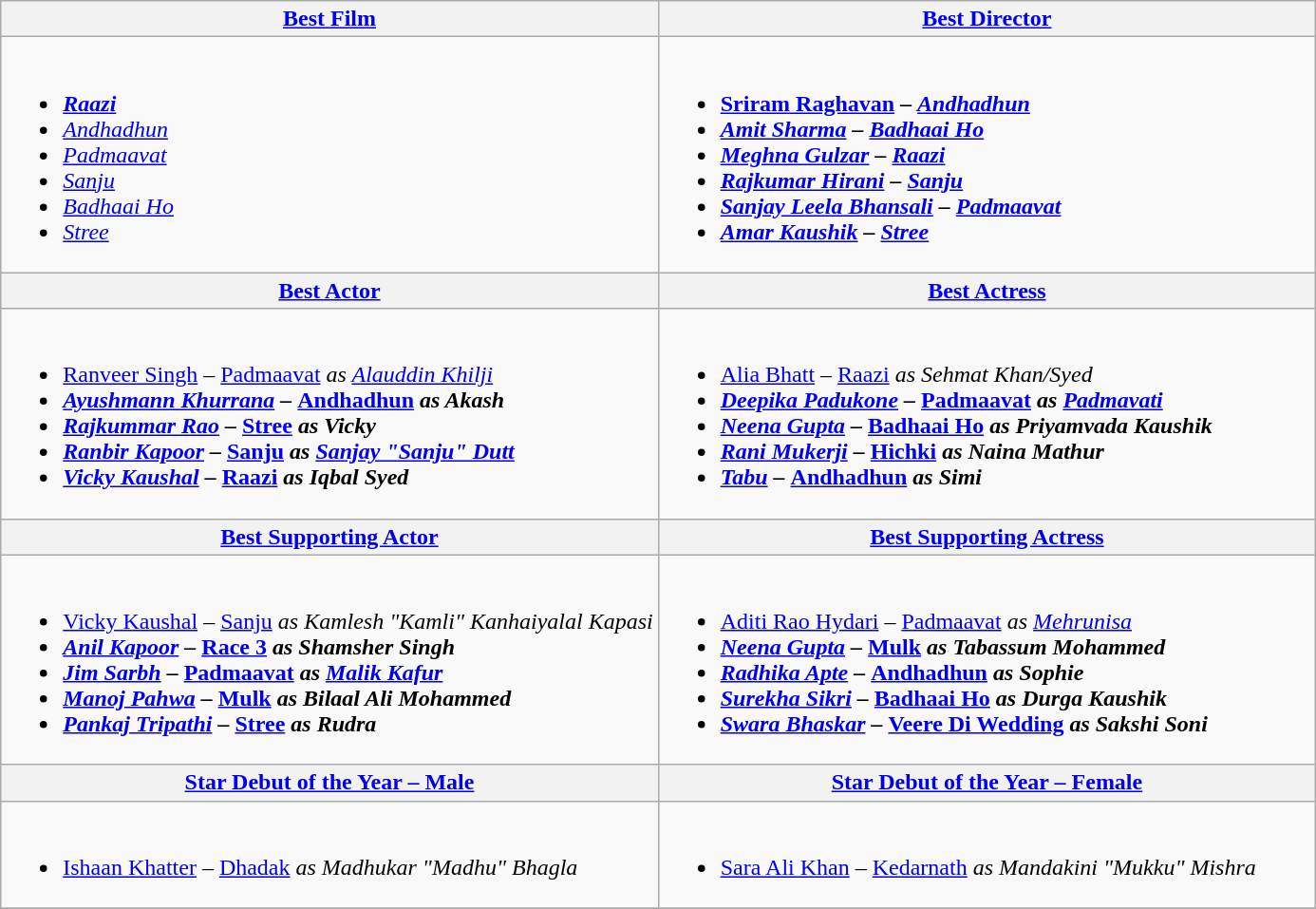<table class="wikitable">
<tr>
<th style="background:FFC1CC; width:50%;"><a href='#'>Best Film</a></th>
<th style="background:FFC1CC; width:50%;"><a href='#'>Best Director</a></th>
</tr>
<tr>
<td valign="top"><br><ul><li><strong><em><a href='#'>Raazi</a></em></strong></li><li><em><a href='#'>Andhadhun</a></em></li><li><em><a href='#'>Padmaavat</a></em></li><li><em><a href='#'>Sanju</a></em></li><li><em><a href='#'>Badhaai Ho</a></em></li><li><a href='#'><em>Stree</em></a></li></ul></td>
<td valign="top"><br><ul><li><strong><a href='#'>Sriram Raghavan</a> – <em><a href='#'>Andhadhun</a><strong><em></li><li><a href='#'>Amit Sharma</a> – </em><a href='#'>Badhaai Ho</a><em></li><li><a href='#'>Meghna Gulzar</a> – </em><a href='#'>Raazi</a><em></li><li><a href='#'>Rajkumar Hirani</a> – </em><a href='#'>Sanju</a><em></li><li><a href='#'>Sanjay Leela Bhansali</a> – </em><a href='#'>Padmaavat</a><em></li><li><a href='#'>Amar Kaushik</a> – <a href='#'></em>Stree<em></a></li></ul></td>
</tr>
<tr>
<th style="background:FFC1CC; width:50%;"><a href='#'>Best Actor</a></th>
<th style="background:FFC1CC; width:50%;"><a href='#'>Best Actress</a></th>
</tr>
<tr>
<td valign="top"><br><ul><li></strong><a href='#'>Ranveer Singh</a> – </em><a href='#'>Padmaavat</a><em> as <a href='#'>Alauddin Khilji</a><strong></li><li><a href='#'>Ayushmann Khurrana</a> – </em><a href='#'>Andhadhun</a><em> as Akash</li><li><a href='#'>Rajkummar Rao</a> – </em><a href='#'>Stree</a><em> as Vicky</li><li><a href='#'>Ranbir Kapoor</a> – </em><a href='#'>Sanju</a><em> as <a href='#'>Sanjay "Sanju" Dutt</a></li><li><a href='#'>Vicky Kaushal</a> – </em><a href='#'>Raazi</a><em> as Iqbal Syed</li></ul></td>
<td valign="top"><br><ul><li></strong><a href='#'>Alia Bhatt</a> – </em><a href='#'>Raazi</a><em> as Sehmat Khan/Syed<strong></li><li><a href='#'>Deepika Padukone</a> – </em><a href='#'>Padmaavat</a><em> as <a href='#'>Padmavati</a></li><li><a href='#'>Neena Gupta</a> – </em><a href='#'>Badhaai Ho</a><em> as Priyamvada Kaushik</li><li><a href='#'>Rani Mukerji</a> – </em><a href='#'>Hichki</a><em> as Naina Mathur</li><li><a href='#'>Tabu</a> – </em><a href='#'>Andhadhun</a><em> as Simi</li></ul></td>
</tr>
<tr>
<th style="background:FFC1CC; width:50%;"><a href='#'>Best Supporting Actor</a></th>
<th style="background:FFC1CC; width:50%;"><a href='#'>Best Supporting Actress</a></th>
</tr>
<tr>
<td valign="top"><br><ul><li></strong><a href='#'>Vicky Kaushal</a> – </em><a href='#'>Sanju</a><em> as Kamlesh "Kamli" Kanhaiyalal Kapasi<strong></li><li><a href='#'>Anil Kapoor</a> – </em><a href='#'>Race 3</a><em> as Shamsher Singh</li><li><a href='#'>Jim Sarbh</a> – </em><a href='#'>Padmaavat</a><em> as <a href='#'>Malik Kafur</a></li><li><a href='#'>Manoj Pahwa</a> – </em><a href='#'>Mulk</a><em> as Bilaal Ali Mohammed</li><li><a href='#'>Pankaj Tripathi</a> – </em><a href='#'>Stree</a><em> as Rudra</li></ul></td>
<td valign="top"><br><ul><li></strong><a href='#'>Aditi Rao Hydari</a> – </em><a href='#'>Padmaavat</a><em> as <a href='#'>Mehrunisa</a><strong></li><li><a href='#'>Neena Gupta</a> – </em><a href='#'>Mulk</a><em> as Tabassum Mohammed</li><li><a href='#'>Radhika Apte</a> – </em><a href='#'>Andhadhun</a><em> as Sophie</li><li><a href='#'>Surekha Sikri</a> – </em><a href='#'>Badhaai Ho</a><em> as Durga Kaushik</li><li><a href='#'>Swara Bhaskar</a> – </em><a href='#'>Veere Di Wedding</a><em> as Sakshi Soni</li></ul></td>
</tr>
<tr>
<th style="background:FFC1CC; width:50%;"><a href='#'>Star Debut of the Year – Male</a></th>
<th style="background:FFC1CC; width:50%;"><a href='#'>Star Debut of the Year – Female</a></th>
</tr>
<tr>
<td valign="top"><br><ul><li></strong><a href='#'>Ishaan Khatter</a> – </em><a href='#'>Dhadak</a><em> as Madhukar "Madhu" Bhagla<strong></li></ul></td>
<td valign="top"><br><ul><li></strong><a href='#'>Sara Ali Khan</a> – </em><a href='#'>Kedarnath</a><em> as Mandakini "Mukku" Mishra<strong></li></ul></td>
</tr>
<tr>
</tr>
</table>
